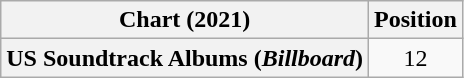<table class="wikitable plainrowheaders" style="text-align:center">
<tr>
<th scope="col">Chart (2021)</th>
<th scope="col">Position</th>
</tr>
<tr>
<th scope="row">US Soundtrack Albums (<em>Billboard</em>)</th>
<td>12</td>
</tr>
</table>
